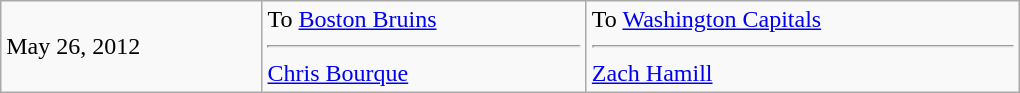<table class="wikitable" style="border:1px solid #999; width:680px;">
<tr>
<td>May 26, 2012</td>
<td valign="top">To <a href='#'>Boston Bruins</a><hr><a href='#'>Chris Bourque</a></td>
<td valign="top">To <a href='#'>Washington Capitals</a><hr><a href='#'>Zach Hamill</a></td>
</tr>
</table>
